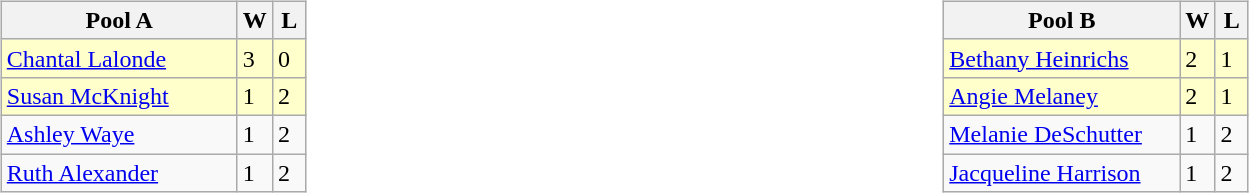<table>
<tr>
<td width=10% valign="top"><br><table class="wikitable">
<tr>
<th width=150>Pool A</th>
<th width=15>W</th>
<th width=15>L</th>
</tr>
<tr bgcolor=#ffffcc>
<td> <a href='#'>Chantal Lalonde</a></td>
<td>3</td>
<td>0</td>
</tr>
<tr bgcolor=#ffffcc>
<td> <a href='#'>Susan McKnight</a></td>
<td>1</td>
<td>2</td>
</tr>
<tr>
<td> <a href='#'>Ashley Waye</a></td>
<td>1</td>
<td>2</td>
</tr>
<tr>
<td> <a href='#'> Ruth Alexander</a></td>
<td>1</td>
<td>2</td>
</tr>
</table>
</td>
<td width=10% valign="top"><br><table class="wikitable">
<tr>
<th width=150>Pool B</th>
<th width=15>W</th>
<th width=15>L</th>
</tr>
<tr bgcolor=#ffffcc>
<td> <a href='#'>Bethany Heinrichs</a></td>
<td>2</td>
<td>1</td>
</tr>
<tr bgcolor=#ffffcc>
<td> <a href='#'>Angie Melaney</a></td>
<td>2</td>
<td>1</td>
</tr>
<tr>
<td> <a href='#'>Melanie DeSchutter</a></td>
<td>1</td>
<td>2</td>
</tr>
<tr>
<td> <a href='#'>Jacqueline Harrison</a></td>
<td>1</td>
<td>2</td>
</tr>
</table>
</td>
</tr>
</table>
